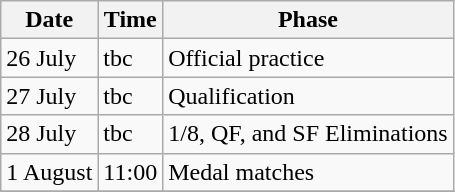<table class=wikitable>
<tr>
<th>Date</th>
<th>Time</th>
<th>Phase</th>
</tr>
<tr>
<td>26 July</td>
<td>tbc</td>
<td>Official practice</td>
</tr>
<tr>
<td>27 July</td>
<td>tbc</td>
<td>Qualification</td>
</tr>
<tr>
<td>28 July</td>
<td>tbc</td>
<td>1/8, QF, and SF Eliminations</td>
</tr>
<tr>
<td>1 August</td>
<td>11:00</td>
<td>Medal matches</td>
</tr>
<tr>
</tr>
</table>
